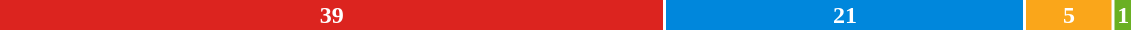<table style="width:60%; text-align:center;">
<tr style="color:white;">
<td style="background:#DC241f; width:59.1%;"><strong>39</strong></td>
<td style="background:#0087DC; width:31.8%;"><strong>21</strong></td>
<td style="background:#FAA61A; width:7.6%;"><strong>5</strong></td>
<td style="background:#6AB023; width:1.5%;"><strong>1</strong></td>
</tr>
<tr>
<td><span></span></td>
<td><span></span></td>
<td><span></span></td>
<td><span></span></td>
</tr>
</table>
